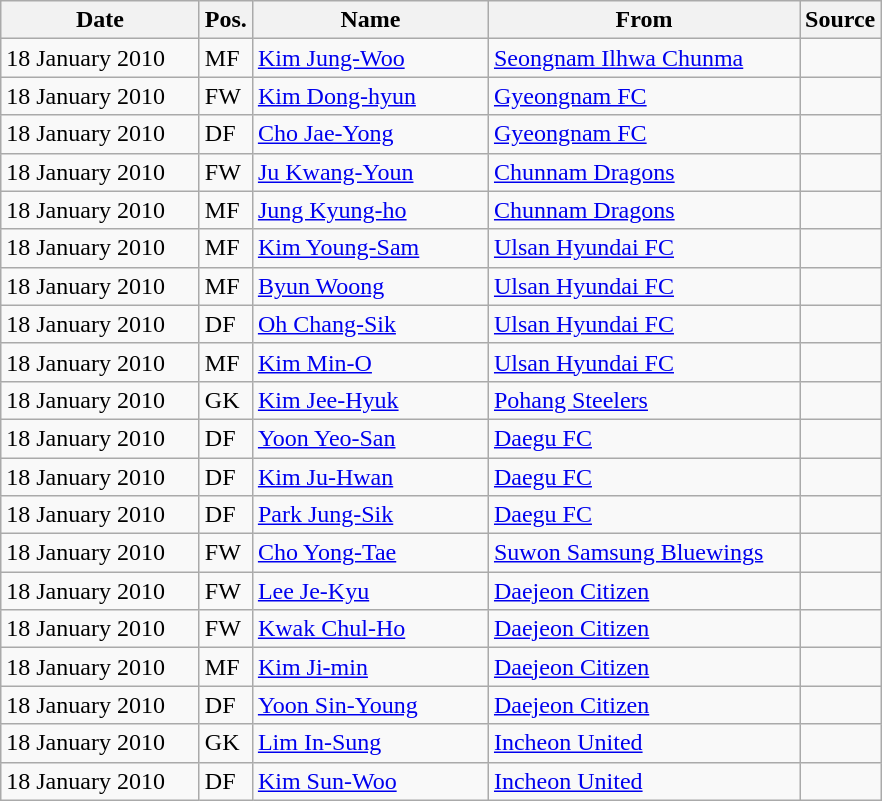<table class="wikitable">
<tr>
<th width="125">Date</th>
<th>Pos.</th>
<th width="150">Name</th>
<th width="200">From</th>
<th>Source</th>
</tr>
<tr>
<td>18 January 2010</td>
<td>MF</td>
<td> <a href='#'>Kim Jung-Woo</a></td>
<td> <a href='#'>Seongnam Ilhwa Chunma</a></td>
<td></td>
</tr>
<tr>
<td>18 January 2010</td>
<td>FW</td>
<td> <a href='#'>Kim Dong-hyun</a></td>
<td> <a href='#'>Gyeongnam FC</a></td>
<td></td>
</tr>
<tr>
<td>18 January 2010</td>
<td>DF</td>
<td> <a href='#'>Cho Jae-Yong</a></td>
<td> <a href='#'>Gyeongnam FC</a></td>
<td></td>
</tr>
<tr>
<td>18 January 2010</td>
<td>FW</td>
<td> <a href='#'>Ju Kwang-Youn</a></td>
<td> <a href='#'>Chunnam Dragons</a></td>
<td></td>
</tr>
<tr>
<td>18 January 2010</td>
<td>MF</td>
<td> <a href='#'>Jung Kyung-ho</a></td>
<td> <a href='#'>Chunnam Dragons</a></td>
<td></td>
</tr>
<tr>
<td>18 January 2010</td>
<td>MF</td>
<td> <a href='#'>Kim Young-Sam</a></td>
<td> <a href='#'>Ulsan Hyundai FC</a></td>
<td></td>
</tr>
<tr>
<td>18 January 2010</td>
<td>MF</td>
<td> <a href='#'>Byun Woong</a></td>
<td> <a href='#'>Ulsan Hyundai FC</a></td>
<td></td>
</tr>
<tr>
<td>18 January 2010</td>
<td>DF</td>
<td> <a href='#'>Oh Chang-Sik</a></td>
<td> <a href='#'>Ulsan Hyundai FC</a></td>
<td></td>
</tr>
<tr>
<td>18 January 2010</td>
<td>MF</td>
<td> <a href='#'>Kim Min-O</a></td>
<td> <a href='#'>Ulsan Hyundai FC</a></td>
<td></td>
</tr>
<tr>
<td>18 January 2010</td>
<td>GK</td>
<td> <a href='#'>Kim Jee-Hyuk</a></td>
<td> <a href='#'>Pohang Steelers</a></td>
<td></td>
</tr>
<tr>
<td>18 January 2010</td>
<td>DF</td>
<td> <a href='#'>Yoon Yeo-San</a></td>
<td> <a href='#'>Daegu FC</a></td>
<td></td>
</tr>
<tr>
<td>18 January 2010</td>
<td>DF</td>
<td> <a href='#'>Kim Ju-Hwan</a></td>
<td> <a href='#'>Daegu FC</a></td>
<td></td>
</tr>
<tr>
<td>18 January 2010</td>
<td>DF</td>
<td> <a href='#'>Park Jung-Sik</a></td>
<td> <a href='#'>Daegu FC</a></td>
<td></td>
</tr>
<tr>
<td>18 January 2010</td>
<td>FW</td>
<td> <a href='#'>Cho Yong-Tae</a></td>
<td> <a href='#'>Suwon Samsung Bluewings</a></td>
<td></td>
</tr>
<tr>
<td>18 January 2010</td>
<td>FW</td>
<td> <a href='#'>Lee Je-Kyu</a></td>
<td> <a href='#'>Daejeon Citizen</a></td>
<td></td>
</tr>
<tr>
<td>18 January 2010</td>
<td>FW</td>
<td> <a href='#'>Kwak Chul-Ho</a></td>
<td> <a href='#'>Daejeon Citizen</a></td>
<td></td>
</tr>
<tr>
<td>18 January 2010</td>
<td>MF</td>
<td> <a href='#'>Kim Ji-min</a></td>
<td> <a href='#'>Daejeon Citizen</a></td>
<td></td>
</tr>
<tr>
<td>18 January 2010</td>
<td>DF</td>
<td> <a href='#'>Yoon Sin-Young</a></td>
<td> <a href='#'>Daejeon Citizen</a></td>
<td></td>
</tr>
<tr>
<td>18 January 2010</td>
<td>GK</td>
<td> <a href='#'>Lim In-Sung</a></td>
<td> <a href='#'>Incheon United</a></td>
<td></td>
</tr>
<tr>
<td>18 January 2010</td>
<td>DF</td>
<td> <a href='#'>Kim Sun-Woo</a></td>
<td> <a href='#'>Incheon United</a></td>
<td></td>
</tr>
</table>
